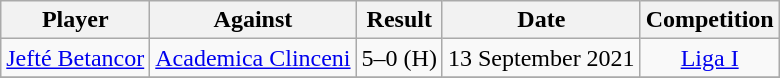<table class="wikitable sortable">
<tr>
<th>Player</th>
<th>Against</th>
<th>Result</th>
<th>Date</th>
<th>Competition</th>
</tr>
<tr>
<td> <a href='#'>Jefté Betancor</a></td>
<td><a href='#'>Academica Clinceni</a></td>
<td align=center>5–0 (H)</td>
<td>13 September 2021</td>
<td align=center><a href='#'>Liga I</a></td>
</tr>
<tr>
</tr>
</table>
